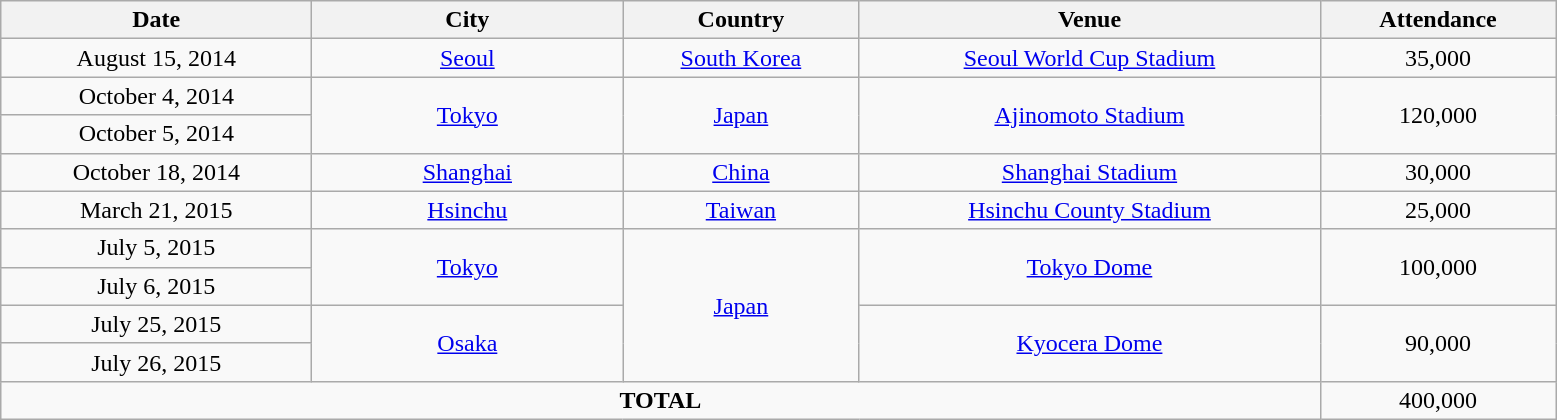<table class="wikitable" style="text-align:center;">
<tr>
<th style="width:200px;">Date</th>
<th style="width:200px;">City</th>
<th style="width:150px;">Country</th>
<th style="width:300px;">Venue</th>
<th style="width:150px;">Attendance</th>
</tr>
<tr>
<td>August 15, 2014</td>
<td><a href='#'>Seoul</a></td>
<td><a href='#'>South Korea</a></td>
<td><a href='#'>Seoul World Cup Stadium</a></td>
<td>35,000</td>
</tr>
<tr>
<td>October 4, 2014</td>
<td rowspan=2><a href='#'>Tokyo</a></td>
<td rowspan=2><a href='#'>Japan</a></td>
<td rowspan=2><a href='#'>Ajinomoto Stadium</a></td>
<td rowspan=2>120,000</td>
</tr>
<tr>
<td>October 5, 2014</td>
</tr>
<tr>
<td>October 18, 2014</td>
<td><a href='#'>Shanghai</a></td>
<td><a href='#'>China</a></td>
<td><a href='#'>Shanghai Stadium</a></td>
<td>30,000</td>
</tr>
<tr>
<td>March 21, 2015</td>
<td><a href='#'>Hsinchu</a></td>
<td><a href='#'>Taiwan</a></td>
<td><a href='#'>Hsinchu County Stadium</a></td>
<td>25,000</td>
</tr>
<tr>
<td>July 5, 2015</td>
<td rowspan=2><a href='#'>Tokyo</a></td>
<td rowspan="4"><a href='#'>Japan</a></td>
<td rowspan=2><a href='#'>Tokyo Dome</a></td>
<td rowspan=2>100,000</td>
</tr>
<tr>
<td>July 6, 2015</td>
</tr>
<tr>
<td>July 25, 2015</td>
<td rowspan=2><a href='#'>Osaka</a></td>
<td rowspan=2><a href='#'>Kyocera Dome</a></td>
<td rowspan=2>90,000</td>
</tr>
<tr>
<td>July 26, 2015</td>
</tr>
<tr>
<td colspan=4><strong>TOTAL</strong></td>
<td>400,000</td>
</tr>
</table>
